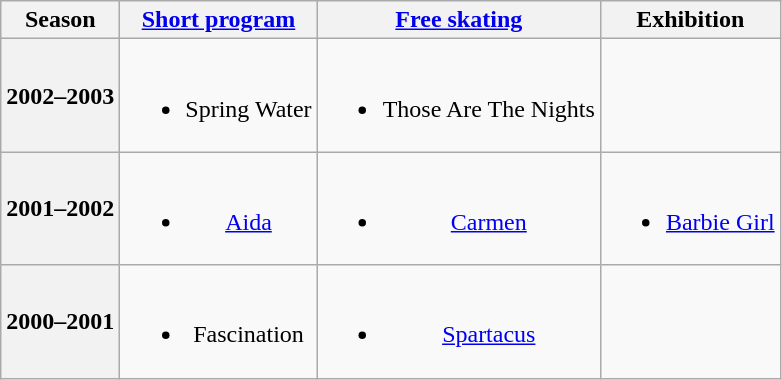<table class="wikitable"  style="text-align:center">
<tr>
<th>Season</th>
<th><a href='#'>Short program</a></th>
<th><a href='#'>Free skating</a></th>
<th>Exhibition</th>
</tr>
<tr>
<th>2002–2003 <br> </th>
<td><br><ul><li>Spring Water <br></li></ul></td>
<td><br><ul><li>Those Are The Nights <br></li></ul></td>
<td></td>
</tr>
<tr>
<th>2001–2002 <br> </th>
<td><br><ul><li><a href='#'>Aida</a> <br></li></ul></td>
<td><br><ul><li><a href='#'>Carmen</a> <br></li></ul></td>
<td><br><ul><li><a href='#'>Barbie Girl</a> <br></li></ul></td>
</tr>
<tr>
<th>2000–2001 <br> </th>
<td><br><ul><li>Fascination <br></li></ul></td>
<td><br><ul><li><a href='#'>Spartacus</a> <br></li></ul></td>
<td></td>
</tr>
</table>
